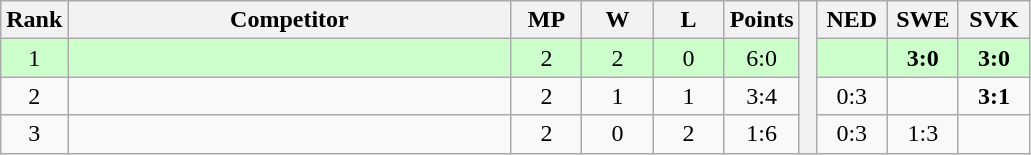<table class="wikitable" style="text-align:center">
<tr>
<th>Rank</th>
<th style="width:18em">Competitor</th>
<th style="width:2.5em">MP</th>
<th style="width:2.5em">W</th>
<th style="width:2.5em">L</th>
<th>Points</th>
<th rowspan="4"> </th>
<th style="width:2.5em">NED</th>
<th style="width:2.5em">SWE</th>
<th style="width:2.5em">SVK</th>
</tr>
<tr style="background:#cfc;">
<td>1</td>
<td style="text-align:left"></td>
<td>2</td>
<td>2</td>
<td>0</td>
<td>6:0</td>
<td></td>
<td><strong>3:0</strong></td>
<td><strong>3:0</strong></td>
</tr>
<tr>
<td>2</td>
<td style="text-align:left"></td>
<td>2</td>
<td>1</td>
<td>1</td>
<td>3:4</td>
<td>0:3</td>
<td></td>
<td><strong>3:1</strong></td>
</tr>
<tr>
<td>3</td>
<td style="text-align:left"></td>
<td>2</td>
<td>0</td>
<td>2</td>
<td>1:6</td>
<td>0:3</td>
<td>1:3</td>
<td></td>
</tr>
</table>
